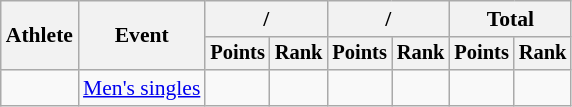<table class="wikitable" style="font-size:90%; text-align:center">
<tr>
<th rowspan=2>Athlete</th>
<th rowspan=2>Event</th>
<th colspan=2>/</th>
<th colspan=2>/</th>
<th colspan=2>Total</th>
</tr>
<tr style="font-size:95%">
<th>Points</th>
<th>Rank</th>
<th>Points</th>
<th>Rank</th>
<th>Points</th>
<th>Rank</th>
</tr>
<tr>
<td align=left> </td>
<td align=left><a href='#'>Men's singles</a></td>
<td></td>
<td></td>
<td></td>
<td></td>
<td></td>
<td></td>
</tr>
</table>
